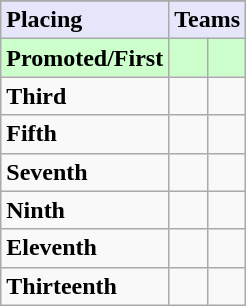<table class=wikitable>
<tr>
</tr>
<tr style="background: #E6E6FA;">
<td><strong>Placing</strong></td>
<td colspan="2" style="text-align:center"><strong>Teams</strong></td>
</tr>
<tr style="background: #ccffcc;">
<td><strong>Promoted/First</strong></td>
<td><strong></strong></td>
<td><strong></strong></td>
</tr>
<tr>
<td><strong>Third</strong></td>
<td></td>
<td></td>
</tr>
<tr>
<td><strong>Fifth</strong></td>
<td></td>
<td></td>
</tr>
<tr>
<td><strong>Seventh</strong></td>
<td></td>
<td></td>
</tr>
<tr>
<td><strong>Ninth</strong></td>
<td></td>
<td></td>
</tr>
<tr>
<td><strong>Eleventh</strong></td>
<td></td>
<td></td>
</tr>
<tr>
<td><strong>Thirteenth</strong></td>
<td></td>
<td></td>
</tr>
</table>
